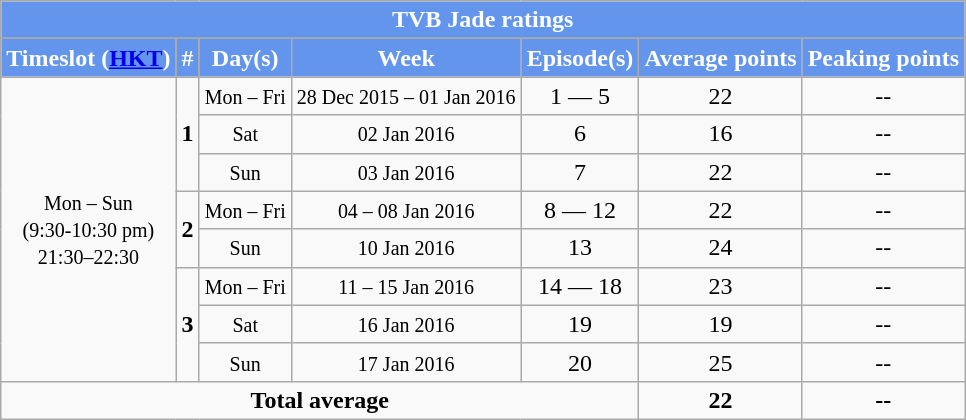<table class="wikitable" style="text-align:center;">
<tr>
<th style="background:cornflowerblue; color:white" align="center" colspan="7"> <strong>TVB Jade ratings</strong></th>
</tr>
<tr>
</tr>
<tr style="background:cornflowerblue; color:white" align="center">
</tr>
<tr>
<th style="background:cornflowerblue; color:white" align="center">Timeslot (<a href='#'>HKT</a>)</th>
<th style="background:cornflowerblue; color:white" align="center">#</th>
<th style="background:cornflowerblue; color:white" align="center">Day(s)</th>
<th style="background:cornflowerblue; color:white" align="center">Week</th>
<th style="background:cornflowerblue; color:white" align="center">Episode(s)</th>
<th style="background:cornflowerblue; color:white" align="center">Average points</th>
<th style="background:cornflowerblue; color:white" align="center">Peaking points</th>
</tr>
<tr>
<td rowspan="8"><small>Mon – Sun<br>(9:30-10:30 pm)<br>21:30–22:30</small></td>
<td rowspan="3"><strong>1</strong></td>
<td><small>Mon – Fri</small></td>
<td><small>28 Dec 2015 – 01 Jan 2016</small></td>
<td>1 — 5</td>
<td>22</td>
<td>--</td>
</tr>
<tr>
<td><small>Sat</small></td>
<td><small>02 Jan 2016</small></td>
<td>6</td>
<td>16</td>
<td>--</td>
</tr>
<tr>
<td><small>Sun</small></td>
<td><small>03 Jan 2016</small></td>
<td>7</td>
<td>22</td>
<td>--</td>
</tr>
<tr>
<td rowspan="2"><strong>2</strong></td>
<td><small>Mon – Fri</small></td>
<td><small>04 – 08 Jan 2016</small></td>
<td>8 — 12</td>
<td>22</td>
<td>--</td>
</tr>
<tr>
<td><small>Sun</small></td>
<td><small>10 Jan 2016</small></td>
<td>13</td>
<td>24</td>
<td>--</td>
</tr>
<tr>
<td rowspan="3"><strong>3</strong></td>
<td><small>Mon – Fri</small></td>
<td><small>11 – 15 Jan 2016</small></td>
<td>14 — 18</td>
<td>23</td>
<td>--</td>
</tr>
<tr>
<td><small>Sat</small></td>
<td><small>16 Jan 2016</small></td>
<td>19</td>
<td>19</td>
<td>--</td>
</tr>
<tr>
<td><small>Sun</small></td>
<td><small>17 Jan 2016</small></td>
<td>20</td>
<td>25</td>
<td>--</td>
</tr>
<tr>
<td colspan="5" style="text-align:center;"><strong>Total average</strong></td>
<td><strong>22 </strong></td>
<td><strong>-- </strong></td>
</tr>
</table>
